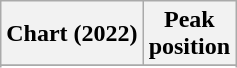<table class="wikitable sortable plainrowheaders" style="text-align:center">
<tr>
<th scope="col">Chart (2022)</th>
<th scope="col">Peak<br>position</th>
</tr>
<tr>
</tr>
<tr>
</tr>
<tr>
</tr>
<tr>
</tr>
<tr>
</tr>
</table>
